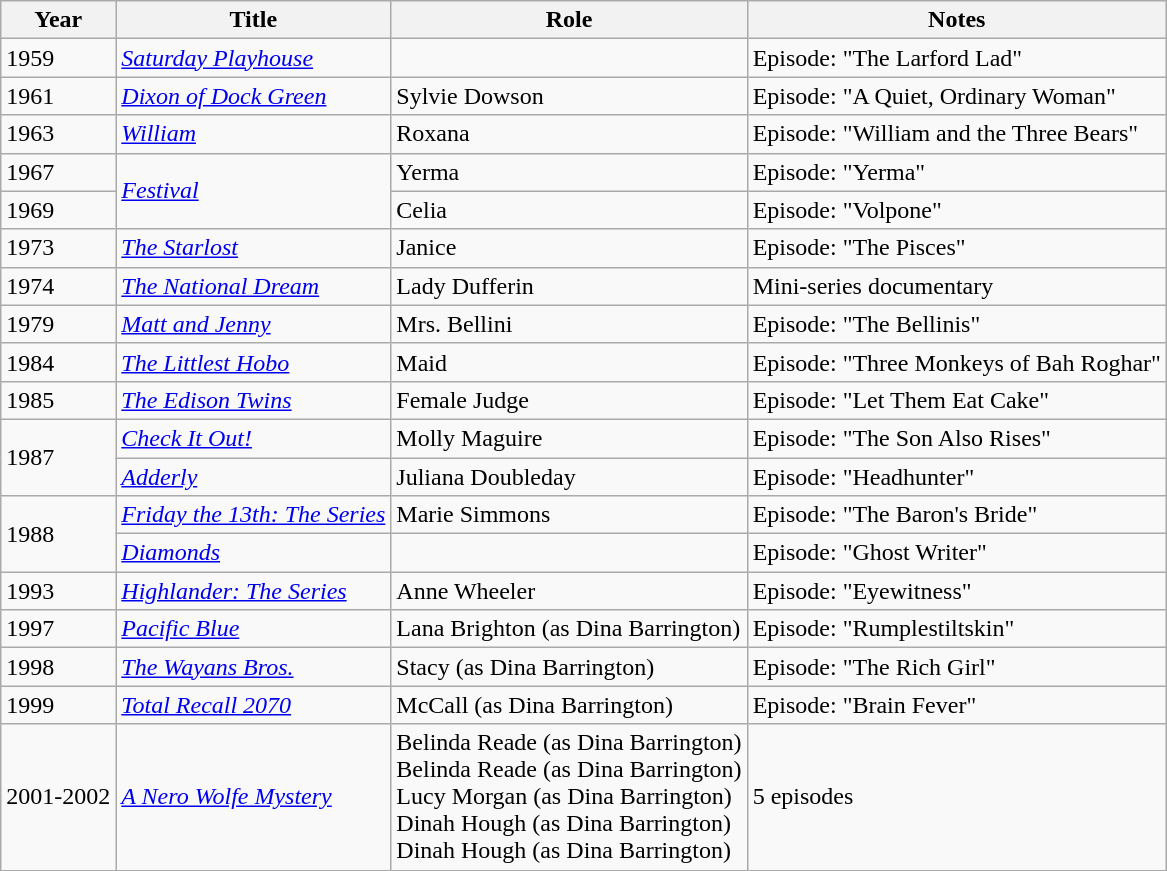<table class="wikitable sortable">
<tr>
<th>Year</th>
<th>Title</th>
<th>Role</th>
<th>Notes</th>
</tr>
<tr>
<td>1959</td>
<td><em><a href='#'>Saturday Playhouse</a></em></td>
<td></td>
<td>Episode: "The Larford Lad"</td>
</tr>
<tr>
<td>1961</td>
<td><em><a href='#'>Dixon of Dock Green</a></em></td>
<td>Sylvie Dowson</td>
<td>Episode: "A Quiet, Ordinary Woman"</td>
</tr>
<tr>
<td>1963</td>
<td><em><a href='#'>William</a></em></td>
<td>Roxana</td>
<td>Episode: "William and the Three Bears"</td>
</tr>
<tr>
<td>1967</td>
<td rowspan="2"><em><a href='#'>Festival</a></em></td>
<td>Yerma</td>
<td>Episode: "Yerma"</td>
</tr>
<tr>
<td>1969</td>
<td>Celia</td>
<td>Episode: "Volpone"</td>
</tr>
<tr>
<td>1973</td>
<td><em><a href='#'>The Starlost</a></em></td>
<td>Janice</td>
<td>Episode: "The Pisces"</td>
</tr>
<tr>
<td>1974</td>
<td><em><a href='#'>The National Dream</a></em></td>
<td>Lady Dufferin</td>
<td>Mini-series documentary</td>
</tr>
<tr>
<td>1979</td>
<td><em><a href='#'>Matt and Jenny</a></em></td>
<td>Mrs. Bellini</td>
<td>Episode: "The Bellinis"</td>
</tr>
<tr>
<td>1984</td>
<td><em><a href='#'>The Littlest Hobo</a></em></td>
<td>Maid</td>
<td>Episode: "Three Monkeys of Bah Roghar"</td>
</tr>
<tr>
<td>1985</td>
<td><em><a href='#'>The Edison Twins</a></em></td>
<td>Female Judge</td>
<td>Episode: "Let Them Eat Cake"</td>
</tr>
<tr>
<td rowspan="2">1987</td>
<td><em><a href='#'>Check It Out!</a></em></td>
<td>Molly Maguire</td>
<td>Episode: "The Son Also Rises"</td>
</tr>
<tr>
<td><em><a href='#'>Adderly</a></em></td>
<td>Juliana Doubleday</td>
<td>Episode: "Headhunter"</td>
</tr>
<tr>
<td rowspan="2">1988</td>
<td><em><a href='#'>Friday the 13th: The Series</a></em></td>
<td>Marie Simmons</td>
<td>Episode: "The Baron's Bride"</td>
</tr>
<tr>
<td><em><a href='#'>Diamonds</a></em></td>
<td></td>
<td>Episode: "Ghost Writer"</td>
</tr>
<tr>
<td>1993</td>
<td><em><a href='#'>Highlander: The Series</a></em></td>
<td>Anne Wheeler</td>
<td>Episode: "Eyewitness"</td>
</tr>
<tr>
<td>1997</td>
<td><em><a href='#'>Pacific Blue</a></em></td>
<td>Lana Brighton (as Dina Barrington)</td>
<td>Episode: "Rumplestiltskin"</td>
</tr>
<tr>
<td>1998</td>
<td><em><a href='#'>The Wayans Bros.</a></em></td>
<td>Stacy (as Dina Barrington)</td>
<td>Episode: "The Rich Girl"</td>
</tr>
<tr>
<td>1999</td>
<td><em><a href='#'>Total Recall 2070</a></em></td>
<td>McCall (as Dina Barrington)</td>
<td>Episode: "Brain Fever"</td>
</tr>
<tr>
<td>2001-2002</td>
<td><em><a href='#'>A Nero Wolfe Mystery</a></em></td>
<td>Belinda Reade (as Dina Barrington)<br>Belinda Reade (as Dina Barrington)<br>Lucy Morgan (as Dina Barrington)<br>Dinah Hough (as Dina Barrington)<br>Dinah Hough (as Dina Barrington)</td>
<td>5 episodes</td>
</tr>
</table>
